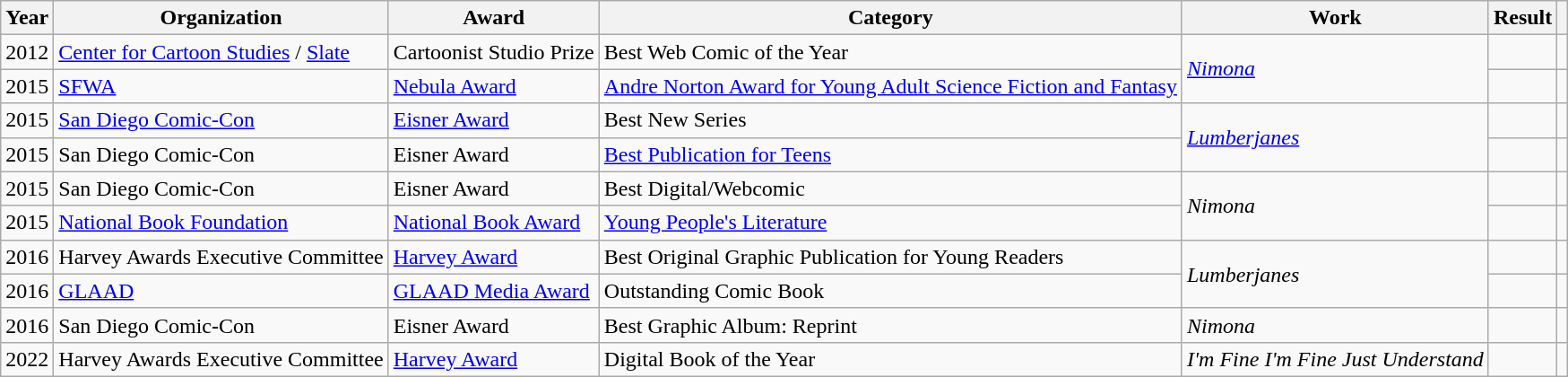<table class="wikitable sortable">
<tr>
<th scope="col">Year</th>
<th scope="col">Organization</th>
<th scope="col">Award</th>
<th scope="col">Category</th>
<th scope="col">Work</th>
<th scope="col">Result</th>
<th scope="col"><br></th>
</tr>
<tr>
<td>2012</td>
<td><a href='#'>Center for Cartoon Studies</a> / <a href='#'>Slate</a></td>
<td>Cartoonist Studio Prize</td>
<td>Best Web Comic of the Year</td>
<td rowspan="2"><em><a href='#'>Nimona</a></em></td>
<td></td>
<td></td>
</tr>
<tr>
<td>2015</td>
<td><a href='#'>SFWA</a></td>
<td><a href='#'>Nebula Award</a></td>
<td><a href='#'>Andre Norton Award for Young Adult Science Fiction and Fantasy</a></td>
<td></td>
<td></td>
</tr>
<tr>
<td>2015</td>
<td><a href='#'>San Diego Comic-Con</a></td>
<td><a href='#'>Eisner Award</a></td>
<td>Best New Series</td>
<td rowspan="2"><em><a href='#'>Lumberjanes</a></em></td>
<td></td>
<td></td>
</tr>
<tr>
<td>2015</td>
<td>San Diego Comic-Con</td>
<td>Eisner Award</td>
<td><a href='#'>Best Publication for Teens</a></td>
<td></td>
<td></td>
</tr>
<tr>
<td>2015</td>
<td>San Diego Comic-Con</td>
<td>Eisner Award</td>
<td>Best Digital/Webcomic</td>
<td rowspan="2"><em>Nimona</em></td>
<td></td>
<td></td>
</tr>
<tr>
<td>2015</td>
<td><a href='#'>National Book Foundation</a></td>
<td><a href='#'>National Book Award</a></td>
<td><a href='#'>Young People's Literature</a></td>
<td></td>
<td></td>
</tr>
<tr>
<td>2016</td>
<td>Harvey Awards Executive Committee</td>
<td><a href='#'>Harvey Award</a></td>
<td>Best Original Graphic Publication for Young Readers</td>
<td rowspan="2"><em>Lumberjanes</em></td>
<td></td>
<td></td>
</tr>
<tr>
<td>2016</td>
<td><a href='#'>GLAAD</a></td>
<td><a href='#'>GLAAD Media Award</a></td>
<td>Outstanding Comic Book</td>
<td></td>
<td></td>
</tr>
<tr>
<td>2016</td>
<td>San Diego Comic-Con</td>
<td>Eisner Award</td>
<td>Best Graphic Album: Reprint</td>
<td><em>Nimona</em></td>
<td></td>
<td></td>
</tr>
<tr>
<td>2022</td>
<td>Harvey Awards Executive Committee</td>
<td><a href='#'>Harvey Award</a></td>
<td>Digital Book of the Year</td>
<td><em>I'm Fine I'm Fine Just Understand</em></td>
<td></td>
<td></td>
</tr>
</table>
